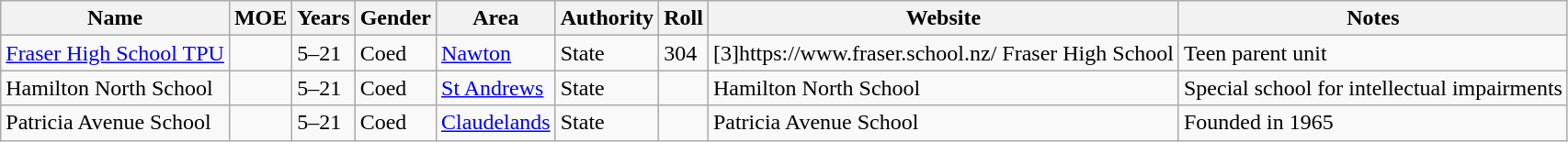<table class="wikitable sortable">
<tr>
<th>Name</th>
<th>MOE</th>
<th>Years</th>
<th>Gender</th>
<th>Area</th>
<th>Authority</th>
<th>Roll</th>
<th>Website</th>
<th>Notes</th>
</tr>
<tr>
<td><a href='#'>Fraser High School TPU</a></td>
<td></td>
<td>5–21</td>
<td>Coed</td>
<td><a href='#'>Nawton</a></td>
<td>State</td>
<td>304</td>
<td>[3]https://www.fraser.school.nz/ Fraser High School</td>
<td>Teen parent unit</td>
</tr>
<tr>
<td>Hamilton North School</td>
<td></td>
<td>5–21</td>
<td>Coed</td>
<td><a href='#'>St Andrews</a></td>
<td>State</td>
<td></td>
<td> Hamilton North School</td>
<td>Special school for intellectual impairments</td>
</tr>
<tr>
<td>Patricia Avenue School</td>
<td></td>
<td>5–21</td>
<td>Coed</td>
<td><a href='#'>Claudelands</a></td>
<td>State</td>
<td></td>
<td> Patricia Avenue School</td>
<td>Founded in 1965</td>
</tr>
</table>
